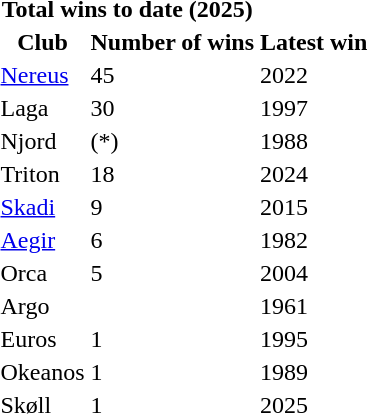<table>
<tr>
<th colspan=2>Total wins to date (2025)</th>
<th></th>
</tr>
<tr>
<th>Club</th>
<th>Number of wins</th>
<th>Latest win</th>
</tr>
<tr>
<td><a href='#'>Nereus</a></td>
<td>45</td>
<td>2022</td>
</tr>
<tr>
<td>Laga</td>
<td>30</td>
<td>1997</td>
</tr>
<tr>
<td>Njord</td>
<td> (*)</td>
<td>1988</td>
</tr>
<tr>
<td>Triton</td>
<td>18</td>
<td>2024</td>
</tr>
<tr>
<td><a href='#'>Skadi</a></td>
<td>9</td>
<td>2015</td>
</tr>
<tr>
<td><a href='#'>Aegir</a></td>
<td>6</td>
<td>1982</td>
</tr>
<tr>
<td>Orca</td>
<td>5</td>
<td>2004</td>
</tr>
<tr>
<td>Argo</td>
<td></td>
<td>1961</td>
</tr>
<tr>
<td>Euros</td>
<td>1</td>
<td>1995</td>
</tr>
<tr>
<td>Okeanos</td>
<td>1</td>
<td>1989</td>
</tr>
<tr>
<td>Skøll</td>
<td>1</td>
<td>2025</td>
</tr>
</table>
